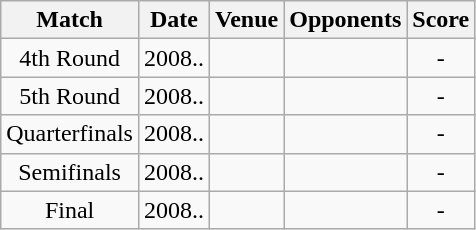<table class="wikitable" style="text-align:center;">
<tr>
<th>Match</th>
<th>Date</th>
<th>Venue</th>
<th>Opponents</th>
<th>Score</th>
</tr>
<tr>
<td>4th Round</td>
<td>2008..</td>
<td><a href='#'></a></td>
<td><a href='#'></a></td>
<td>-</td>
</tr>
<tr>
<td>5th Round</td>
<td>2008..</td>
<td><a href='#'></a></td>
<td><a href='#'></a></td>
<td>-</td>
</tr>
<tr>
<td>Quarterfinals</td>
<td>2008..</td>
<td><a href='#'></a></td>
<td><a href='#'></a></td>
<td>-</td>
</tr>
<tr>
<td>Semifinals</td>
<td>2008..</td>
<td><a href='#'></a></td>
<td><a href='#'></a></td>
<td>-</td>
</tr>
<tr>
<td>Final</td>
<td>2008..</td>
<td><a href='#'></a></td>
<td><a href='#'></a></td>
<td>-</td>
</tr>
</table>
